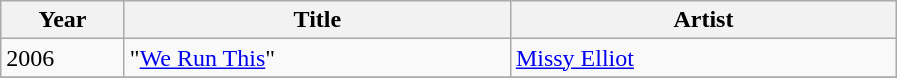<table class="wikitable sortable">
<tr>
<th style="width:75px;">Year</th>
<th style="width:250px;">Title</th>
<th style="width:250px;">Artist</th>
</tr>
<tr>
<td>2006</td>
<td>"<a href='#'>We Run This</a>"</td>
<td><a href='#'>Missy Elliot</a></td>
</tr>
<tr>
</tr>
</table>
